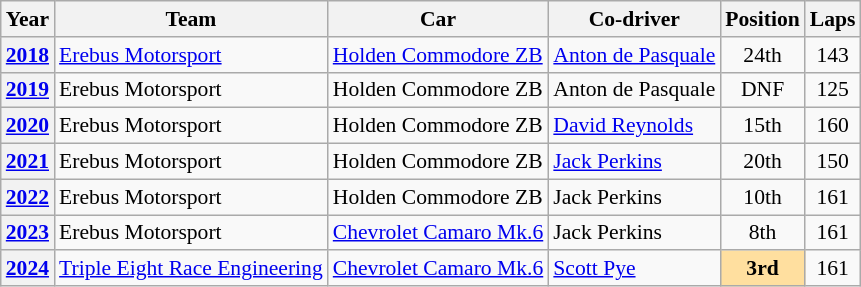<table class="wikitable" style="font-size: 90%;">
<tr>
<th>Year</th>
<th>Team</th>
<th>Car</th>
<th>Co-driver</th>
<th>Position</th>
<th>Laps</th>
</tr>
<tr>
<th><a href='#'>2018</a></th>
<td><a href='#'>Erebus Motorsport</a></td>
<td><a href='#'>Holden Commodore ZB</a></td>
<td> <a href='#'>Anton de Pasquale</a></td>
<td align="center">24th</td>
<td align="center">143</td>
</tr>
<tr>
<th><a href='#'>2019</a></th>
<td>Erebus Motorsport</td>
<td>Holden Commodore ZB</td>
<td> Anton de Pasquale</td>
<td align="center">DNF</td>
<td align="center">125</td>
</tr>
<tr>
<th><a href='#'>2020</a></th>
<td>Erebus Motorsport</td>
<td>Holden Commodore ZB</td>
<td> <a href='#'>David Reynolds</a></td>
<td align="center">15th</td>
<td align="center">160</td>
</tr>
<tr>
<th><a href='#'>2021</a></th>
<td>Erebus Motorsport</td>
<td>Holden Commodore ZB</td>
<td> <a href='#'>Jack Perkins</a></td>
<td align="center">20th</td>
<td align="center">150</td>
</tr>
<tr>
<th><a href='#'>2022</a></th>
<td>Erebus Motorsport</td>
<td>Holden Commodore ZB</td>
<td> Jack Perkins</td>
<td align="center">10th</td>
<td align="center">161</td>
</tr>
<tr>
<th><a href='#'>2023</a></th>
<td>Erebus Motorsport</td>
<td><a href='#'>Chevrolet Camaro Mk.6</a></td>
<td> Jack Perkins</td>
<td align=center>8th</td>
<td align=center>161</td>
</tr>
<tr>
<th><a href='#'>2024</a></th>
<td nowrap><a href='#'>Triple Eight Race Engineering</a></td>
<td nowrap><a href='#'>Chevrolet Camaro Mk.6</a></td>
<td> <a href='#'>Scott Pye</a></td>
<td align="center" style="background: #ffdf9f"><strong>3rd</strong></td>
<td align=center>161</td>
</tr>
</table>
